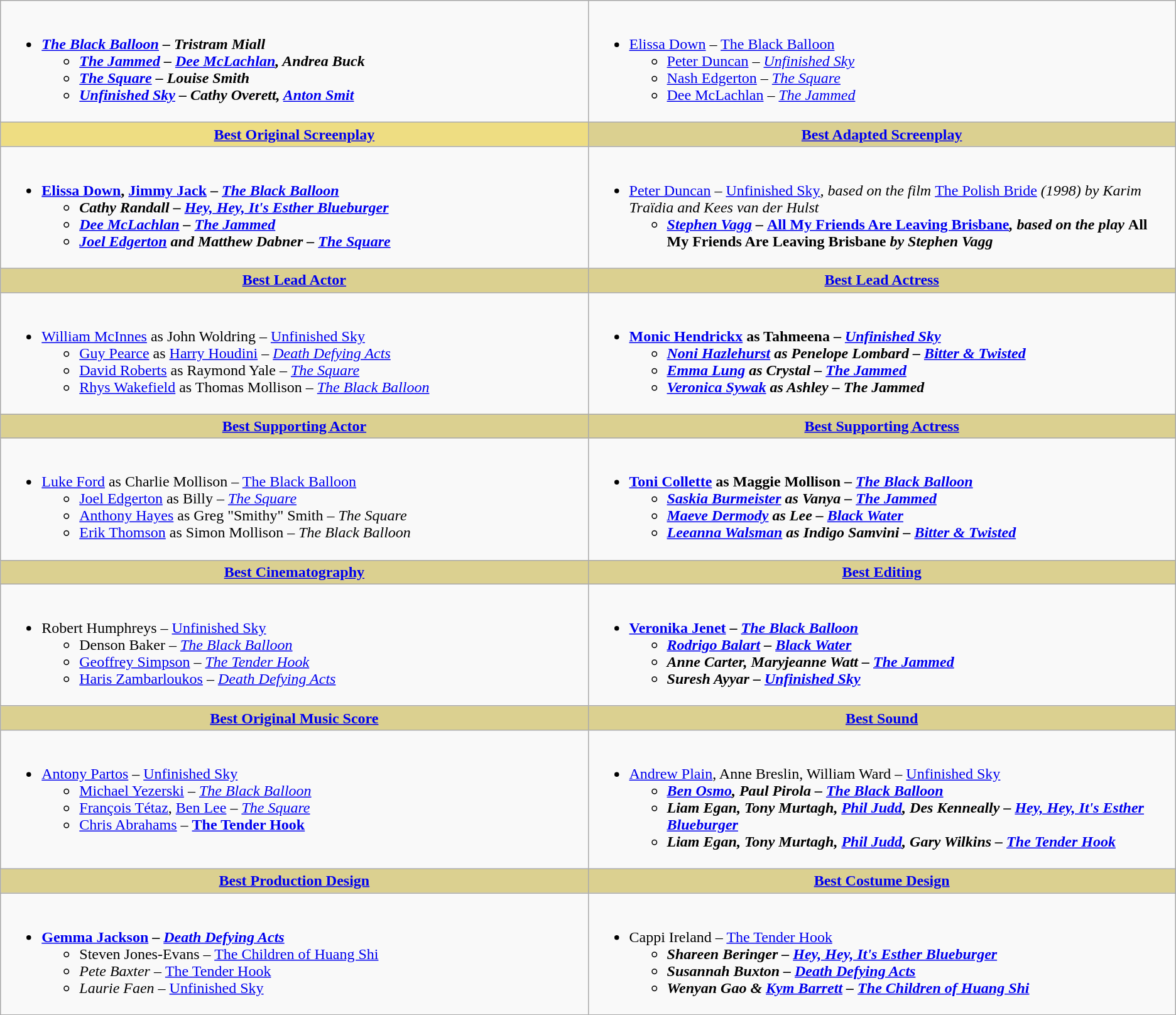<table class=wikitable style="width="150%">
<tr>
<td valign="top" width="50%"><br><ul><li><strong><em><a href='#'>The Black Balloon</a><em> – Tristram Miall<strong><ul><li></em><a href='#'>The Jammed</a><em> – <a href='#'>Dee McLachlan</a>, Andrea Buck</li><li></em><a href='#'>The Square</a><em> – Louise Smith</li><li></em><a href='#'>Unfinished Sky</a><em> – Cathy Overett, <a href='#'>Anton Smit</a></li></ul></li></ul></td>
<td valign="top" width="50%"><br><ul><li></strong><a href='#'>Elissa Down</a> – </em><a href='#'>The Black Balloon</a></em></strong><ul><li><a href='#'>Peter Duncan</a> – <em><a href='#'>Unfinished Sky</a></em></li><li><a href='#'>Nash Edgerton</a> – <em><a href='#'>The Square</a></em></li><li><a href='#'>Dee McLachlan</a> – <em><a href='#'>The Jammed</a></em></li></ul></li></ul></td>
</tr>
<tr>
<th style="background:#eedd82;" ! style="width="50%"><a href='#'>Best Original Screenplay</a></th>
<th style="background:#DBD090;" ! style="width="50%"><a href='#'>Best Adapted Screenplay</a></th>
</tr>
<tr>
<td valign="top"><br><ul><li><strong><a href='#'>Elissa Down</a>, <a href='#'>Jimmy Jack</a> – <em><a href='#'>The Black Balloon</a><strong><em><ul><li>Cathy Randall – </em><a href='#'>Hey, Hey, It's Esther Blueburger</a><em></li><li><a href='#'>Dee McLachlan</a> – </em><a href='#'>The Jammed</a><em></li><li><a href='#'>Joel Edgerton</a> and Matthew Dabner – </em><a href='#'>The Square</a><em></li></ul></li></ul></td>
<td valign="top"><br><ul><li></strong><a href='#'>Peter Duncan</a> – </em><a href='#'>Unfinished Sky</a><em>, based on the film </em><a href='#'>The Polish Bride</a><em> (1998) by Karim Traïdia and Kees van der Hulst<strong><ul><li><a href='#'>Stephen Vagg</a> – </em><a href='#'>All My Friends Are Leaving Brisbane</a><em>, based on the play </em>All My Friends Are Leaving Brisbane<em> by Stephen Vagg</li></ul></li></ul></td>
</tr>
<tr>
<th style="background:#DBD090;" ! style="width="50%"><a href='#'>Best Lead Actor</a></th>
<th style="background:#DBD090;" ! style="width="50%"><a href='#'>Best Lead Actress</a></th>
</tr>
<tr>
<td valign="top"><br><ul><li></strong><a href='#'>William McInnes</a> as John Woldring – </em><a href='#'>Unfinished Sky</a></em></strong><ul><li><a href='#'>Guy Pearce</a> as <a href='#'>Harry Houdini</a> – <em><a href='#'>Death Defying Acts</a></em></li><li><a href='#'>David Roberts</a> as Raymond Yale – <em><a href='#'>The Square</a></em></li><li><a href='#'>Rhys Wakefield</a> as Thomas Mollison – <em><a href='#'>The Black Balloon</a></em></li></ul></li></ul></td>
<td valign="top"><br><ul><li><strong><a href='#'>Monic Hendrickx</a> as Tahmeena – <em><a href='#'>Unfinished Sky</a><strong><em><ul><li><a href='#'>Noni Hazlehurst</a> as Penelope Lombard – </em><a href='#'>Bitter & Twisted</a><em></li><li><a href='#'>Emma Lung</a> as Crystal – </em><a href='#'>The Jammed</a><em></li><li><a href='#'>Veronica Sywak</a> as Ashley – </em>The Jammed<em></li></ul></li></ul></td>
</tr>
<tr>
<th style="background:#DBD090;" ! style="width="50%"><a href='#'>Best Supporting Actor</a></th>
<th style="background:#DBD090;" ! style="width="50%"><a href='#'>Best Supporting Actress</a></th>
</tr>
<tr>
<td valign="top"><br><ul><li></strong><a href='#'>Luke Ford</a> as Charlie Mollison – </em><a href='#'>The Black Balloon</a></em></strong><ul><li><a href='#'>Joel Edgerton</a> as Billy – <em><a href='#'>The Square</a></em></li><li><a href='#'>Anthony Hayes</a> as Greg "Smithy" Smith – <em>The Square</em></li><li><a href='#'>Erik Thomson</a> as Simon Mollison – <em>The Black Balloon</em></li></ul></li></ul></td>
<td valign="top"><br><ul><li><strong><a href='#'>Toni Collette</a> as Maggie Mollison – <em><a href='#'>The Black Balloon</a><strong><em><ul><li><a href='#'>Saskia Burmeister</a> as Vanya – </em><a href='#'>The Jammed</a><em></li><li><a href='#'>Maeve Dermody</a> as Lee – </em><a href='#'>Black Water</a><em></li><li><a href='#'>Leeanna Walsman</a> as Indigo Samvini – </em><a href='#'>Bitter & Twisted</a><em></li></ul></li></ul></td>
</tr>
<tr>
<th style="background:#DBD090;" ! style="width="50%"><a href='#'>Best Cinematography</a></th>
<th style="background:#DBD090;" ! style="width="50%"><a href='#'>Best Editing</a></th>
</tr>
<tr>
<td valign="top"><br><ul><li></strong>Robert Humphreys – </em><a href='#'>Unfinished Sky</a></em></strong><ul><li>Denson Baker – <em><a href='#'>The Black Balloon</a></em></li><li><a href='#'>Geoffrey Simpson</a> – <em><a href='#'>The Tender Hook</a></em></li><li><a href='#'>Haris Zambarloukos</a> – <em><a href='#'>Death Defying Acts</a></em></li></ul></li></ul></td>
<td valign="top"><br><ul><li><strong><a href='#'>Veronika Jenet</a> – <em><a href='#'>The Black Balloon</a><strong><em><ul><li><a href='#'>Rodrigo Balart</a> – </em><a href='#'>Black Water</a><em></li><li>Anne Carter, Maryjeanne Watt – </em><a href='#'>The Jammed</a><em></li><li>Suresh Ayyar – </em><a href='#'>Unfinished Sky</a><em></li></ul></li></ul></td>
</tr>
<tr>
<th style="background:#DBD090;" ! style="width="50%"><a href='#'>Best Original Music Score</a></th>
<th style="background:#DBD090;" ! style="width="50%"><a href='#'>Best Sound</a></th>
</tr>
<tr>
<td valign="top"><br><ul><li></strong><a href='#'>Antony Partos</a> – </em><a href='#'>Unfinished Sky</a></em></strong><ul><li><a href='#'>Michael Yezerski</a> – <em><a href='#'>The Black Balloon</a></em></li><li><a href='#'>François Tétaz</a>, <a href='#'>Ben Lee</a> – <em><a href='#'>The Square</a></em></li><li><a href='#'>Chris Abrahams</a> – <strong><a href='#'>The Tender Hook</a><em></li></ul></li></ul></td>
<td valign="top"><br><ul><li></strong><a href='#'>Andrew Plain</a>, Anne Breslin, William Ward – </em><a href='#'>Unfinished Sky</a><strong><em><ul><li><a href='#'>Ben Osmo</a>, Paul Pirola – <em><a href='#'>The Black Balloon</a></em></li><li>Liam Egan, Tony Murtagh, <a href='#'>Phil Judd</a>, Des Kenneally – <em><a href='#'>Hey, Hey, It's Esther Blueburger</a></em></li><li>Liam Egan, Tony Murtagh, <a href='#'>Phil Judd</a>, Gary Wilkins – <em><a href='#'>The Tender Hook</a></em></li></ul></li></ul></td>
</tr>
<tr>
<th style="background:#DBD090;" ! style="width="50%"><a href='#'>Best Production Design</a></th>
<th style="background:#DBD090;" ! style="width="50%"><a href='#'>Best Costume Design</a></th>
</tr>
<tr>
<td valign="top"><br><ul><li><strong><a href='#'>Gemma Jackson</a> – <em><a href='#'>Death Defying Acts</a></em></strong><ul><li>Steven Jones-Evans – </em><a href='#'>The Children of Huang Shi</a><em></li><li>Pete Baxter – </em><a href='#'>The Tender Hook</a><em></li><li>Laurie Faen – </em><a href='#'>Unfinished Sky</a><em></li></ul></li></ul></td>
<td valign="top"><br><ul><li></strong>Cappi Ireland – </em><a href='#'>The Tender Hook</a><strong><em><ul><li>Shareen Beringer – <em><a href='#'>Hey, Hey, It's Esther Blueburger</a></em></li><li>Susannah Buxton – <em><a href='#'>Death Defying Acts</a></em></li><li>Wenyan Gao & <a href='#'>Kym Barrett</a> – <em><a href='#'>The Children of Huang Shi</a></em></li></ul></li></ul></td>
</tr>
</table>
